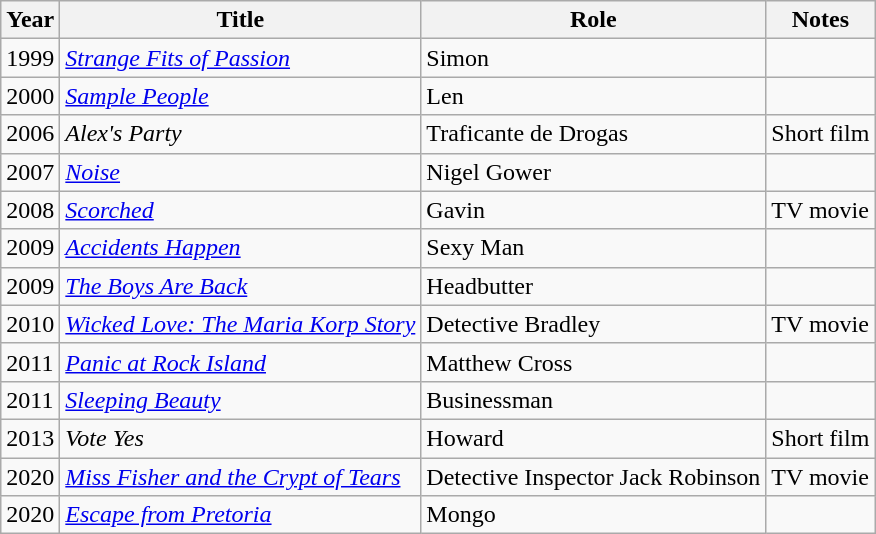<table class="wikitable">
<tr>
<th>Year</th>
<th>Title</th>
<th>Role</th>
<th>Notes</th>
</tr>
<tr>
<td>1999</td>
<td><em><a href='#'>Strange Fits of Passion</a></em></td>
<td>Simon</td>
<td></td>
</tr>
<tr>
<td>2000</td>
<td><em><a href='#'>Sample People</a></em></td>
<td>Len</td>
<td></td>
</tr>
<tr>
<td>2006</td>
<td><em>Alex's Party</em></td>
<td>Traficante de Drogas</td>
<td>Short film</td>
</tr>
<tr>
<td>2007</td>
<td><em><a href='#'>Noise</a></em></td>
<td>Nigel Gower</td>
<td></td>
</tr>
<tr>
<td>2008</td>
<td><em><a href='#'>Scorched</a></em></td>
<td>Gavin</td>
<td>TV movie</td>
</tr>
<tr>
<td>2009</td>
<td><em><a href='#'>Accidents Happen</a></em></td>
<td>Sexy Man</td>
<td></td>
</tr>
<tr>
<td>2009</td>
<td><em><a href='#'>The Boys Are Back</a></em></td>
<td>Headbutter</td>
<td></td>
</tr>
<tr>
<td>2010</td>
<td><em><a href='#'>Wicked Love: The Maria Korp Story</a></em></td>
<td>Detective Bradley</td>
<td>TV movie</td>
</tr>
<tr>
<td>2011</td>
<td><em><a href='#'>Panic at Rock Island</a></em></td>
<td>Matthew Cross</td>
<td></td>
</tr>
<tr>
<td>2011</td>
<td><em><a href='#'>Sleeping Beauty</a></em></td>
<td>Businessman</td>
<td></td>
</tr>
<tr>
<td>2013</td>
<td><em>Vote Yes</em></td>
<td>Howard</td>
<td>Short film</td>
</tr>
<tr>
<td>2020</td>
<td><em><a href='#'>Miss Fisher and the Crypt of Tears</a></em></td>
<td>Detective Inspector Jack Robinson</td>
<td>TV movie</td>
</tr>
<tr>
<td>2020</td>
<td><em><a href='#'>Escape from Pretoria</a></em></td>
<td>Mongo</td>
<td></td>
</tr>
</table>
